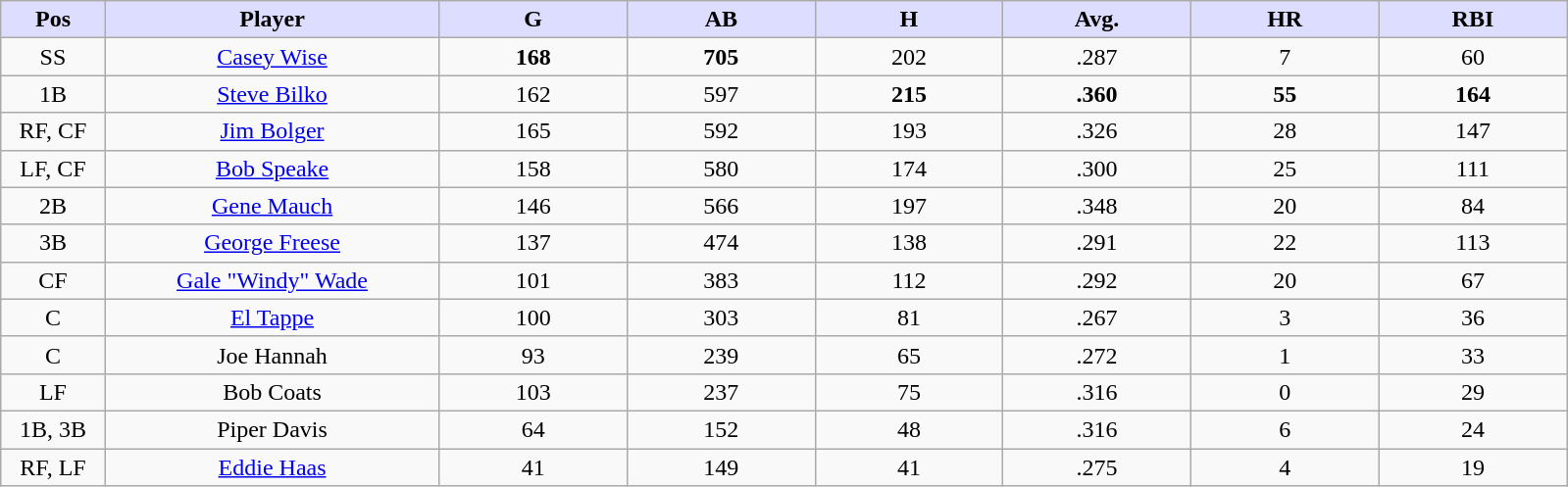<table class="wikitable sortable">
<tr>
<th style="background:#ddf; width:5%;">Pos</th>
<th style="background:#ddf; width:16%;">Player</th>
<th style="background:#ddf; width:9%;">G</th>
<th style="background:#ddf; width:9%;">AB</th>
<th style="background:#ddf; width:9%;">H</th>
<th style="background:#ddf; width:9%;">Avg.</th>
<th style="background:#ddf; width:9%;">HR</th>
<th style="background:#ddf; width:9%;">RBI</th>
</tr>
<tr style="text-align:center;">
<td>SS</td>
<td><a href='#'>Casey Wise</a></td>
<td><strong>168</strong></td>
<td><strong>705</strong></td>
<td>202</td>
<td>.287</td>
<td>7</td>
<td>60</td>
</tr>
<tr style="text-align:center;">
<td>1B</td>
<td><a href='#'>Steve Bilko</a></td>
<td>162</td>
<td>597</td>
<td><strong>215</strong></td>
<td><strong>.360</strong></td>
<td><strong>55</strong></td>
<td><strong>164</strong></td>
</tr>
<tr style="text-align:center;">
<td>RF, CF</td>
<td><a href='#'>Jim Bolger</a></td>
<td>165</td>
<td>592</td>
<td>193</td>
<td>.326</td>
<td>28</td>
<td>147</td>
</tr>
<tr style="text-align:center;">
<td>LF, CF</td>
<td><a href='#'>Bob Speake</a></td>
<td>158</td>
<td>580</td>
<td>174</td>
<td>.300</td>
<td>25</td>
<td>111</td>
</tr>
<tr style="text-align:center;">
<td>2B</td>
<td><a href='#'>Gene Mauch</a></td>
<td>146</td>
<td>566</td>
<td>197</td>
<td>.348</td>
<td>20</td>
<td>84</td>
</tr>
<tr style="text-align:center;">
<td>3B</td>
<td><a href='#'>George Freese</a></td>
<td>137</td>
<td>474</td>
<td>138</td>
<td>.291</td>
<td>22</td>
<td>113</td>
</tr>
<tr style="text-align:center;">
<td>CF</td>
<td><a href='#'>Gale "Windy" Wade</a></td>
<td>101</td>
<td>383</td>
<td>112</td>
<td>.292</td>
<td>20</td>
<td>67</td>
</tr>
<tr style="text-align:center;">
<td>C</td>
<td><a href='#'>El Tappe</a></td>
<td>100</td>
<td>303</td>
<td>81</td>
<td>.267</td>
<td>3</td>
<td>36</td>
</tr>
<tr style="text-align:center;">
<td>C</td>
<td>Joe Hannah</td>
<td>93</td>
<td>239</td>
<td>65</td>
<td>.272</td>
<td>1</td>
<td>33</td>
</tr>
<tr style="text-align:center;">
<td>LF</td>
<td>Bob Coats</td>
<td>103</td>
<td>237</td>
<td>75</td>
<td>.316</td>
<td>0</td>
<td>29</td>
</tr>
<tr style="text-align:center;">
<td>1B, 3B</td>
<td>Piper Davis</td>
<td>64</td>
<td>152</td>
<td>48</td>
<td>.316</td>
<td>6</td>
<td>24</td>
</tr>
<tr style="text-align:center;">
<td>RF, LF</td>
<td><a href='#'>Eddie Haas</a></td>
<td>41</td>
<td>149</td>
<td>41</td>
<td>.275</td>
<td>4</td>
<td>19</td>
</tr>
</table>
